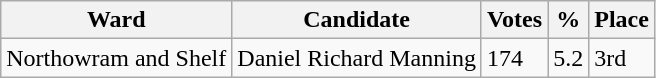<table class="wikitable">
<tr>
<th>Ward</th>
<th>Candidate</th>
<th>Votes</th>
<th>%</th>
<th>Place</th>
</tr>
<tr>
<td>Northowram and Shelf</td>
<td>Daniel Richard Manning</td>
<td>174</td>
<td>5.2</td>
<td>3rd</td>
</tr>
</table>
